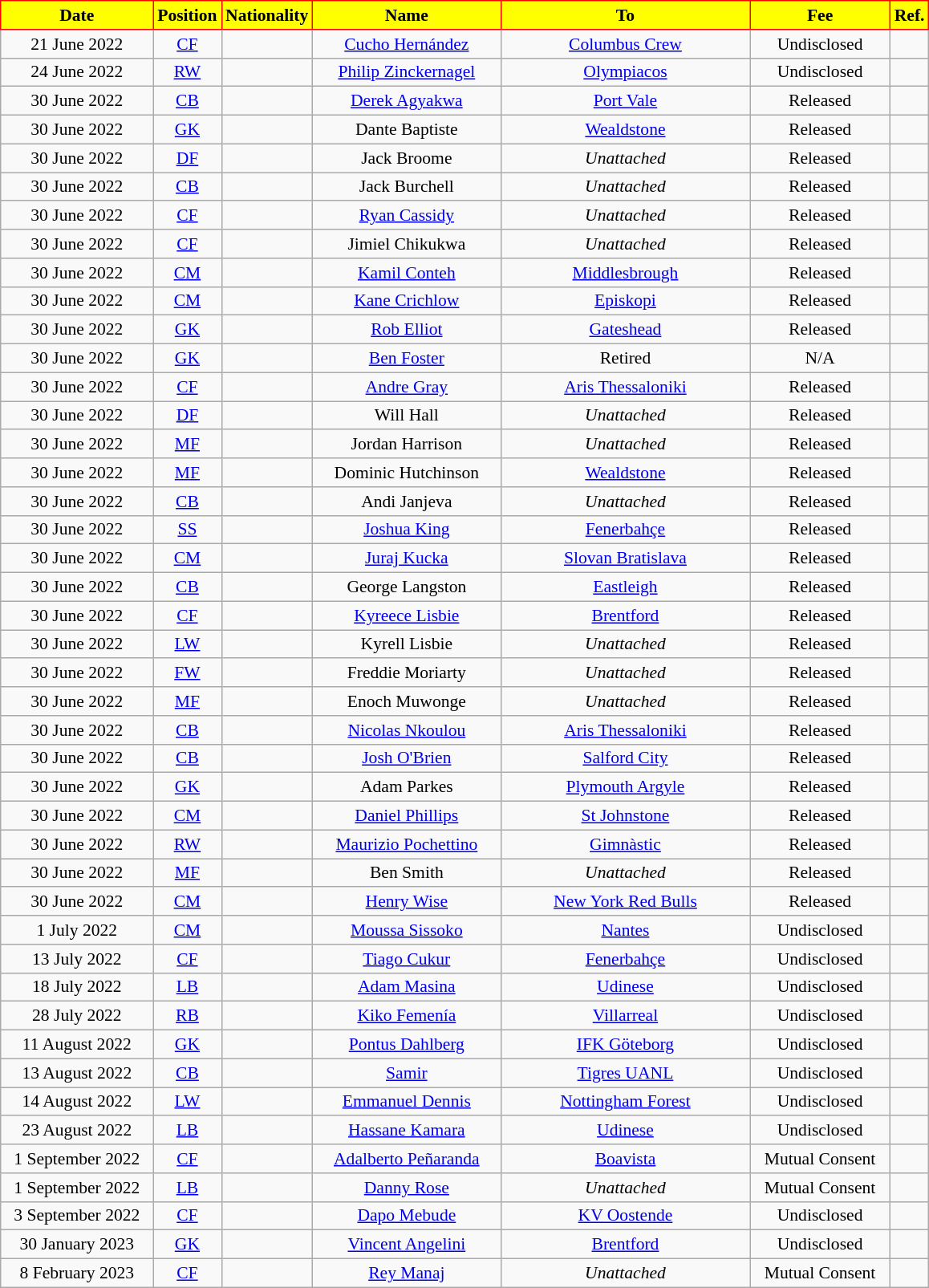<table class="wikitable"  style="text-align:center; font-size:90%; ">
<tr>
<th style="background:#FFFF00; color:black; border:1px solid red; width:120px;">Date</th>
<th style="background:#FFFF00; color:black; border:1px solid red; width:50px;">Position</th>
<th style="background:#FFFF00; color:black; border:1px solid red; width:50px;">Nationality</th>
<th style="background:#FFFF00; color:black; border:1px solid red; width:150px;">Name</th>
<th style="background:#FFFF00; color:black; border:1px solid red; width:200px;">To</th>
<th style="background:#FFFF00; color:black; border:1px solid red; width:110px;">Fee</th>
<th style="background:#FFFF00; color:black; border:1px solid red; width:25px;">Ref.</th>
</tr>
<tr>
<td>21 June 2022</td>
<td><a href='#'>CF</a></td>
<td></td>
<td><a href='#'>Cucho Hernández</a></td>
<td> <a href='#'>Columbus Crew</a></td>
<td>Undisclosed</td>
<td></td>
</tr>
<tr>
<td>24 June 2022</td>
<td><a href='#'>RW</a></td>
<td></td>
<td><a href='#'>Philip Zinckernagel</a></td>
<td> <a href='#'>Olympiacos</a></td>
<td>Undisclosed</td>
<td></td>
</tr>
<tr>
<td>30 June 2022</td>
<td><a href='#'>CB</a></td>
<td></td>
<td><a href='#'>Derek Agyakwa</a></td>
<td> <a href='#'>Port Vale</a></td>
<td>Released</td>
<td></td>
</tr>
<tr>
<td>30 June 2022</td>
<td><a href='#'>GK</a></td>
<td></td>
<td>Dante Baptiste</td>
<td> <a href='#'>Wealdstone</a></td>
<td>Released</td>
<td></td>
</tr>
<tr>
<td>30 June 2022</td>
<td><a href='#'>DF</a></td>
<td></td>
<td>Jack Broome</td>
<td> <em>Unattached</em></td>
<td>Released</td>
<td></td>
</tr>
<tr>
<td>30 June 2022</td>
<td><a href='#'>CB</a></td>
<td></td>
<td>Jack Burchell</td>
<td> <em>Unattached</em></td>
<td>Released</td>
<td></td>
</tr>
<tr>
<td>30 June 2022</td>
<td><a href='#'>CF</a></td>
<td></td>
<td><a href='#'>Ryan Cassidy</a></td>
<td> <em>Unattached</em></td>
<td>Released</td>
<td></td>
</tr>
<tr>
<td>30 June 2022</td>
<td><a href='#'>CF</a></td>
<td></td>
<td>Jimiel Chikukwa</td>
<td> <em>Unattached</em></td>
<td>Released</td>
<td></td>
</tr>
<tr>
<td>30 June 2022</td>
<td><a href='#'>CM</a></td>
<td></td>
<td><a href='#'>Kamil Conteh</a></td>
<td> <a href='#'>Middlesbrough</a></td>
<td>Released</td>
<td></td>
</tr>
<tr>
<td>30 June 2022</td>
<td><a href='#'>CM</a></td>
<td></td>
<td><a href='#'>Kane Crichlow</a></td>
<td> <a href='#'>Episkopi</a></td>
<td>Released</td>
<td></td>
</tr>
<tr>
<td>30 June 2022</td>
<td><a href='#'>GK</a></td>
<td></td>
<td><a href='#'>Rob Elliot</a></td>
<td> <a href='#'>Gateshead</a></td>
<td>Released</td>
<td></td>
</tr>
<tr>
<td>30 June 2022</td>
<td><a href='#'>GK</a></td>
<td></td>
<td><a href='#'>Ben Foster</a></td>
<td> Retired</td>
<td>N/A</td>
<td></td>
</tr>
<tr>
<td>30 June 2022</td>
<td><a href='#'>CF</a></td>
<td></td>
<td><a href='#'>Andre Gray</a></td>
<td> <a href='#'>Aris Thessaloniki</a></td>
<td>Released</td>
<td></td>
</tr>
<tr>
<td>30 June 2022</td>
<td><a href='#'>DF</a></td>
<td></td>
<td>Will Hall</td>
<td> <em>Unattached</em></td>
<td>Released</td>
<td></td>
</tr>
<tr>
<td>30 June 2022</td>
<td><a href='#'>MF</a></td>
<td></td>
<td>Jordan Harrison</td>
<td> <em>Unattached</em></td>
<td>Released</td>
<td></td>
</tr>
<tr>
<td>30 June 2022</td>
<td><a href='#'>MF</a></td>
<td></td>
<td>Dominic Hutchinson</td>
<td> <a href='#'>Wealdstone</a></td>
<td>Released</td>
<td></td>
</tr>
<tr>
<td>30 June 2022</td>
<td><a href='#'>CB</a></td>
<td></td>
<td>Andi Janjeva</td>
<td> <em>Unattached</em></td>
<td>Released</td>
<td></td>
</tr>
<tr>
<td>30 June 2022</td>
<td><a href='#'>SS</a></td>
<td></td>
<td><a href='#'>Joshua King</a></td>
<td> <a href='#'>Fenerbahçe</a></td>
<td>Released</td>
<td></td>
</tr>
<tr>
<td>30 June 2022</td>
<td><a href='#'>CM</a></td>
<td></td>
<td><a href='#'>Juraj Kucka</a></td>
<td> <a href='#'>Slovan Bratislava</a></td>
<td>Released</td>
<td></td>
</tr>
<tr>
<td>30 June 2022</td>
<td><a href='#'>CB</a></td>
<td></td>
<td>George Langston</td>
<td> <a href='#'>Eastleigh</a></td>
<td>Released</td>
<td></td>
</tr>
<tr>
<td>30 June 2022</td>
<td><a href='#'>CF</a></td>
<td></td>
<td><a href='#'>Kyreece Lisbie</a></td>
<td> <a href='#'>Brentford</a></td>
<td>Released</td>
<td></td>
</tr>
<tr>
<td>30 June 2022</td>
<td><a href='#'>LW</a></td>
<td></td>
<td>Kyrell Lisbie</td>
<td> <em>Unattached</em></td>
<td>Released</td>
<td></td>
</tr>
<tr>
<td>30 June 2022</td>
<td><a href='#'>FW</a></td>
<td></td>
<td>Freddie Moriarty</td>
<td> <em>Unattached</em></td>
<td>Released</td>
<td></td>
</tr>
<tr>
<td>30 June 2022</td>
<td><a href='#'>MF</a></td>
<td></td>
<td>Enoch Muwonge</td>
<td> <em>Unattached</em></td>
<td>Released</td>
<td></td>
</tr>
<tr>
<td>30 June 2022</td>
<td><a href='#'>CB</a></td>
<td></td>
<td><a href='#'>Nicolas Nkoulou</a></td>
<td> <a href='#'>Aris Thessaloniki</a></td>
<td>Released</td>
<td></td>
</tr>
<tr>
<td>30 June 2022</td>
<td><a href='#'>CB</a></td>
<td></td>
<td><a href='#'>Josh O'Brien</a></td>
<td> <a href='#'>Salford City</a></td>
<td>Released</td>
<td></td>
</tr>
<tr>
<td>30 June 2022</td>
<td><a href='#'>GK</a></td>
<td></td>
<td>Adam Parkes</td>
<td> <a href='#'>Plymouth Argyle</a></td>
<td>Released</td>
<td></td>
</tr>
<tr>
<td>30 June 2022</td>
<td><a href='#'>CM</a></td>
<td></td>
<td><a href='#'>Daniel Phillips</a></td>
<td> <a href='#'> St Johnstone</a></td>
<td>Released</td>
<td></td>
</tr>
<tr>
<td>30 June 2022</td>
<td><a href='#'>RW</a></td>
<td></td>
<td><a href='#'>Maurizio Pochettino</a></td>
<td> <a href='#'> Gimnàstic</a></td>
<td>Released</td>
<td></td>
</tr>
<tr>
<td>30 June 2022</td>
<td><a href='#'>MF</a></td>
<td></td>
<td>Ben Smith</td>
<td> <em>Unattached</em></td>
<td>Released</td>
<td></td>
</tr>
<tr>
<td>30 June 2022</td>
<td><a href='#'>CM</a></td>
<td></td>
<td><a href='#'>Henry Wise</a></td>
<td> <a href='#'>New York Red Bulls</a></td>
<td>Released</td>
<td></td>
</tr>
<tr>
<td>1 July 2022</td>
<td><a href='#'>CM</a></td>
<td></td>
<td><a href='#'>Moussa Sissoko</a></td>
<td> <a href='#'>Nantes</a></td>
<td>Undisclosed</td>
<td></td>
</tr>
<tr>
<td>13 July 2022</td>
<td><a href='#'>CF</a></td>
<td></td>
<td><a href='#'>Tiago Cukur</a></td>
<td> <a href='#'>Fenerbahçe</a></td>
<td>Undisclosed</td>
<td></td>
</tr>
<tr>
<td>18 July 2022</td>
<td><a href='#'>LB</a></td>
<td></td>
<td><a href='#'>Adam Masina</a></td>
<td> <a href='#'>Udinese</a></td>
<td>Undisclosed</td>
<td></td>
</tr>
<tr>
<td>28 July 2022</td>
<td><a href='#'>RB</a></td>
<td></td>
<td><a href='#'>Kiko Femenía</a></td>
<td> <a href='#'>Villarreal</a></td>
<td>Undisclosed</td>
<td></td>
</tr>
<tr>
<td>11 August 2022</td>
<td><a href='#'>GK</a></td>
<td></td>
<td><a href='#'>Pontus Dahlberg</a></td>
<td> <a href='#'>IFK Göteborg</a></td>
<td>Undisclosed</td>
<td></td>
</tr>
<tr>
<td>13 August 2022</td>
<td><a href='#'>CB</a></td>
<td></td>
<td><a href='#'>Samir</a></td>
<td> <a href='#'>Tigres UANL</a></td>
<td>Undisclosed</td>
<td></td>
</tr>
<tr>
<td>14 August 2022</td>
<td><a href='#'>LW</a></td>
<td></td>
<td><a href='#'>Emmanuel Dennis</a></td>
<td> <a href='#'>Nottingham Forest</a></td>
<td>Undisclosed</td>
<td></td>
</tr>
<tr>
<td>23 August 2022</td>
<td><a href='#'>LB</a></td>
<td></td>
<td><a href='#'>Hassane Kamara</a></td>
<td> <a href='#'>Udinese</a></td>
<td>Undisclosed</td>
<td></td>
</tr>
<tr>
<td>1 September 2022</td>
<td><a href='#'>CF</a></td>
<td></td>
<td><a href='#'>Adalberto Peñaranda</a></td>
<td> <a href='#'>Boavista</a></td>
<td>Mutual Consent</td>
<td></td>
</tr>
<tr>
<td>1 September 2022</td>
<td><a href='#'>LB</a></td>
<td></td>
<td><a href='#'>Danny Rose</a></td>
<td> <em>Unattached</em></td>
<td>Mutual Consent</td>
<td></td>
</tr>
<tr>
<td>3 September 2022</td>
<td><a href='#'>CF</a></td>
<td></td>
<td><a href='#'>Dapo Mebude</a></td>
<td> <a href='#'>KV Oostende</a></td>
<td>Undisclosed</td>
<td></td>
</tr>
<tr>
<td>30 January 2023</td>
<td><a href='#'>GK</a></td>
<td></td>
<td><a href='#'>Vincent Angelini</a></td>
<td> <a href='#'>Brentford</a></td>
<td>Undisclosed</td>
<td></td>
</tr>
<tr>
<td>8 February 2023</td>
<td><a href='#'>CF</a></td>
<td></td>
<td><a href='#'>Rey Manaj</a></td>
<td> <em>Unattached</em></td>
<td>Mutual Consent</td>
<td></td>
</tr>
</table>
